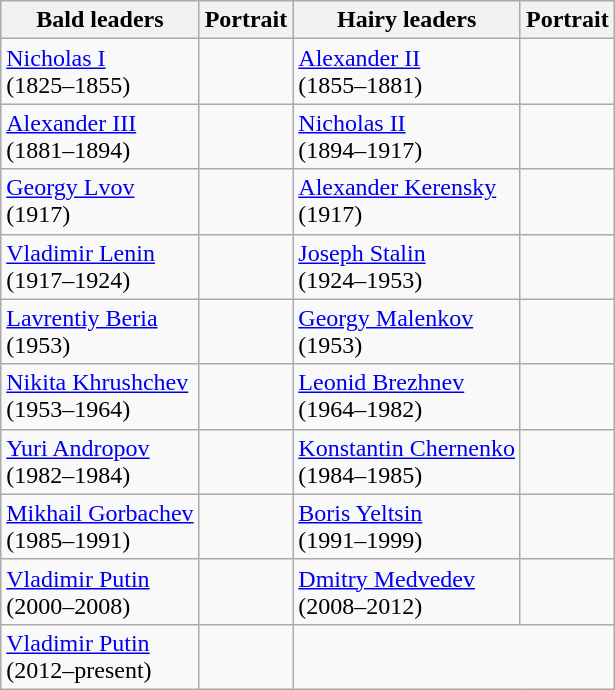<table class="wikitable sortable">
<tr>
<th>Bald leaders</th>
<th>Portrait</th>
<th>Hairy leaders</th>
<th>Portrait</th>
</tr>
<tr>
<td><a href='#'>Nicholas I</a><br>(1825–1855)</td>
<td></td>
<td><a href='#'>Alexander II</a> <br>(1855–1881)</td>
<td></td>
</tr>
<tr>
<td><a href='#'>Alexander III</a><br>(1881–1894)</td>
<td></td>
<td><a href='#'>Nicholas II</a> <br>(1894–1917)</td>
<td></td>
</tr>
<tr>
<td><a href='#'>Georgy Lvov</a><br>(1917)</td>
<td></td>
<td><a href='#'>Alexander Kerensky</a><br>(1917)</td>
<td></td>
</tr>
<tr>
<td><a href='#'>Vladimir Lenin</a><br>(1917–1924)</td>
<td></td>
<td><a href='#'>Joseph Stalin</a><br>(1924–1953)</td>
<td></td>
</tr>
<tr>
<td><a href='#'>Lavrentiy Beria</a><br>(1953)</td>
<td></td>
<td><a href='#'>Georgy Malenkov</a><br>(1953)</td>
<td></td>
</tr>
<tr>
<td><a href='#'>Nikita Khrushchev</a><br>(1953–1964)</td>
<td></td>
<td><a href='#'>Leonid Brezhnev</a><br>(1964–1982)</td>
<td></td>
</tr>
<tr>
<td><a href='#'>Yuri Andropov</a><br>(1982–1984)</td>
<td></td>
<td><a href='#'>Konstantin Chernenko</a><br>(1984–1985)</td>
<td></td>
</tr>
<tr>
<td><a href='#'>Mikhail Gorbachev</a><br>(1985–1991)</td>
<td></td>
<td><a href='#'>Boris Yeltsin</a><br>(1991–1999)</td>
<td></td>
</tr>
<tr>
<td><a href='#'>Vladimir Putin</a><br>(2000–2008)</td>
<td></td>
<td><a href='#'>Dmitry Medvedev</a><br>(2008–2012)</td>
<td></td>
</tr>
<tr>
<td><a href='#'>Vladimir Putin</a><br>(2012–present)</td>
<td></td>
</tr>
</table>
